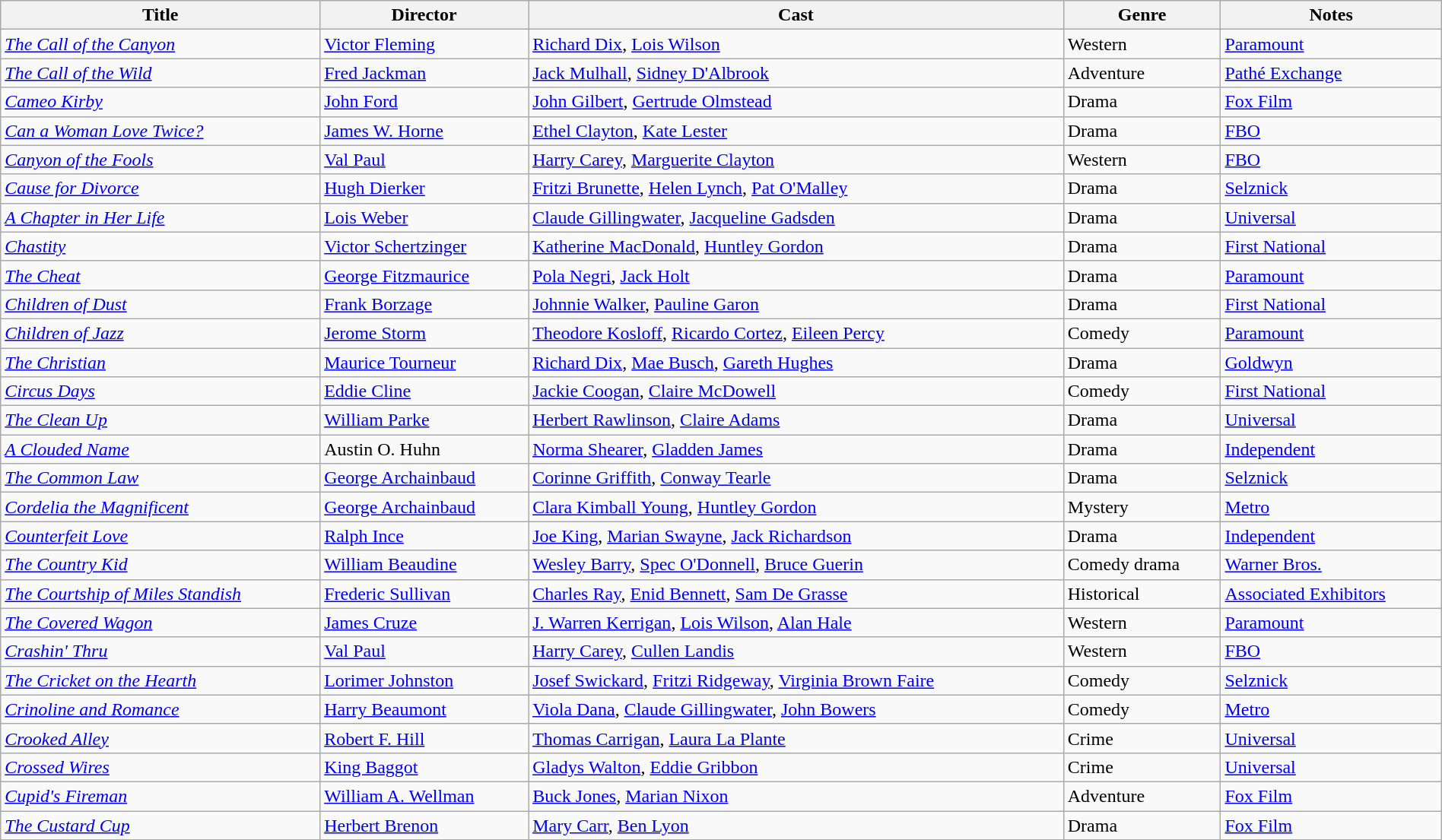<table class="wikitable" width= "100%">
<tr>
<th>Title</th>
<th>Director</th>
<th>Cast</th>
<th>Genre</th>
<th>Notes</th>
</tr>
<tr>
<td><em><a href='#'>The Call of the Canyon</a></em></td>
<td><a href='#'>Victor Fleming</a></td>
<td><a href='#'>Richard Dix</a>, <a href='#'>Lois Wilson</a></td>
<td>Western</td>
<td><a href='#'>Paramount</a></td>
</tr>
<tr>
<td><em><a href='#'>The Call of the Wild</a></em></td>
<td><a href='#'>Fred Jackman</a></td>
<td><a href='#'>Jack Mulhall</a>, <a href='#'>Sidney D'Albrook</a></td>
<td>Adventure</td>
<td><a href='#'>Pathé Exchange</a></td>
</tr>
<tr>
<td><em><a href='#'>Cameo Kirby</a></em></td>
<td><a href='#'>John Ford</a></td>
<td><a href='#'>John Gilbert</a>, <a href='#'>Gertrude Olmstead</a></td>
<td>Drama</td>
<td><a href='#'>Fox Film</a></td>
</tr>
<tr>
<td><em><a href='#'>Can a Woman Love Twice?</a></em></td>
<td><a href='#'>James W. Horne</a></td>
<td><a href='#'>Ethel Clayton</a>, <a href='#'>Kate Lester</a></td>
<td>Drama</td>
<td><a href='#'>FBO</a></td>
</tr>
<tr>
<td><em><a href='#'>Canyon of the Fools</a></em></td>
<td><a href='#'>Val Paul</a></td>
<td><a href='#'>Harry Carey</a>, <a href='#'>Marguerite Clayton</a></td>
<td>Western</td>
<td><a href='#'>FBO</a></td>
</tr>
<tr>
<td><em><a href='#'>Cause for Divorce</a></em></td>
<td><a href='#'>Hugh Dierker</a></td>
<td><a href='#'>Fritzi Brunette</a>, <a href='#'>Helen Lynch</a>, <a href='#'>Pat O'Malley</a></td>
<td>Drama</td>
<td><a href='#'>Selznick</a></td>
</tr>
<tr>
<td><em><a href='#'>A Chapter in Her Life</a></em></td>
<td><a href='#'>Lois Weber</a></td>
<td><a href='#'>Claude Gillingwater</a>, <a href='#'>Jacqueline Gadsden</a></td>
<td>Drama</td>
<td><a href='#'>Universal</a></td>
</tr>
<tr>
<td><em><a href='#'>Chastity</a></em></td>
<td><a href='#'>Victor Schertzinger</a></td>
<td><a href='#'>Katherine MacDonald</a>, <a href='#'>Huntley Gordon</a></td>
<td>Drama</td>
<td><a href='#'>First National</a></td>
</tr>
<tr>
<td><em><a href='#'>The Cheat</a></em></td>
<td><a href='#'>George Fitzmaurice</a></td>
<td><a href='#'>Pola Negri</a>, <a href='#'>Jack Holt</a></td>
<td>Drama</td>
<td><a href='#'>Paramount</a></td>
</tr>
<tr>
<td><em><a href='#'>Children of Dust</a></em></td>
<td><a href='#'>Frank Borzage</a></td>
<td><a href='#'>Johnnie Walker</a>, <a href='#'>Pauline Garon</a></td>
<td>Drama</td>
<td><a href='#'>First National</a></td>
</tr>
<tr>
<td><em><a href='#'>Children of Jazz</a></em></td>
<td><a href='#'>Jerome Storm</a></td>
<td><a href='#'>Theodore Kosloff</a>, <a href='#'>Ricardo Cortez</a>, <a href='#'>Eileen Percy</a></td>
<td>Comedy</td>
<td><a href='#'>Paramount</a></td>
</tr>
<tr>
<td><em><a href='#'>The Christian</a></em></td>
<td><a href='#'>Maurice Tourneur</a></td>
<td><a href='#'>Richard Dix</a>, <a href='#'>Mae Busch</a>, <a href='#'>Gareth Hughes</a></td>
<td>Drama</td>
<td><a href='#'>Goldwyn</a></td>
</tr>
<tr>
<td><em><a href='#'>Circus Days</a></em></td>
<td><a href='#'>Eddie Cline</a></td>
<td><a href='#'>Jackie Coogan</a>, <a href='#'>Claire McDowell</a></td>
<td>Comedy</td>
<td><a href='#'>First National</a></td>
</tr>
<tr>
<td><em><a href='#'>The Clean Up</a></em></td>
<td><a href='#'>William Parke</a></td>
<td><a href='#'>Herbert Rawlinson</a>, <a href='#'>Claire Adams</a></td>
<td>Drama</td>
<td><a href='#'>Universal</a></td>
</tr>
<tr>
<td><em><a href='#'>A Clouded Name</a></em></td>
<td>Austin O. Huhn</td>
<td><a href='#'>Norma Shearer</a>, <a href='#'>Gladden James</a></td>
<td>Drama</td>
<td><a href='#'>Independent</a></td>
</tr>
<tr>
<td><em><a href='#'>The Common Law</a></em></td>
<td><a href='#'>George Archainbaud</a></td>
<td><a href='#'>Corinne Griffith</a>, <a href='#'>Conway Tearle</a></td>
<td>Drama</td>
<td><a href='#'>Selznick</a></td>
</tr>
<tr>
<td><em><a href='#'>Cordelia the Magnificent</a></em></td>
<td><a href='#'>George Archainbaud</a></td>
<td><a href='#'>Clara Kimball Young</a>, <a href='#'>Huntley Gordon</a></td>
<td>Mystery</td>
<td><a href='#'>Metro</a></td>
</tr>
<tr>
<td><em><a href='#'>Counterfeit Love</a></em></td>
<td><a href='#'>Ralph Ince</a></td>
<td><a href='#'>Joe King</a>, <a href='#'>Marian Swayne</a>, <a href='#'>Jack Richardson</a></td>
<td>Drama</td>
<td><a href='#'>Independent</a></td>
</tr>
<tr>
<td><em><a href='#'>The Country Kid</a></em></td>
<td><a href='#'>William Beaudine</a></td>
<td><a href='#'>Wesley Barry</a>, <a href='#'>Spec O'Donnell</a>, <a href='#'>Bruce Guerin</a></td>
<td>Comedy drama</td>
<td><a href='#'>Warner Bros.</a></td>
</tr>
<tr>
<td><em><a href='#'>The Courtship of Miles Standish</a></em></td>
<td><a href='#'>Frederic Sullivan</a></td>
<td><a href='#'>Charles Ray</a>, <a href='#'>Enid Bennett</a>, <a href='#'>Sam De Grasse</a></td>
<td>Historical</td>
<td><a href='#'>Associated Exhibitors</a></td>
</tr>
<tr>
<td><em><a href='#'>The Covered Wagon</a></em></td>
<td><a href='#'>James Cruze</a></td>
<td><a href='#'>J. Warren Kerrigan</a>, <a href='#'>Lois Wilson</a>, <a href='#'>Alan Hale</a></td>
<td>Western</td>
<td><a href='#'>Paramount</a></td>
</tr>
<tr>
<td><em><a href='#'>Crashin' Thru</a></em></td>
<td><a href='#'>Val Paul</a></td>
<td><a href='#'>Harry Carey</a>, <a href='#'>Cullen Landis</a></td>
<td>Western</td>
<td><a href='#'>FBO</a></td>
</tr>
<tr>
<td><em><a href='#'>The Cricket on the Hearth</a></em></td>
<td><a href='#'>Lorimer Johnston</a></td>
<td><a href='#'>Josef Swickard</a>, <a href='#'>Fritzi Ridgeway</a>, <a href='#'>Virginia Brown Faire</a></td>
<td>Comedy</td>
<td><a href='#'>Selznick</a></td>
</tr>
<tr>
<td><em><a href='#'>Crinoline and Romance</a></em></td>
<td><a href='#'>Harry Beaumont</a></td>
<td><a href='#'>Viola Dana</a>, <a href='#'>Claude Gillingwater</a>, <a href='#'>John Bowers</a></td>
<td>Comedy</td>
<td><a href='#'>Metro</a></td>
</tr>
<tr>
<td><em><a href='#'>Crooked Alley</a></em></td>
<td><a href='#'>Robert F. Hill</a></td>
<td><a href='#'>Thomas Carrigan</a>, <a href='#'>Laura La Plante</a></td>
<td>Crime</td>
<td><a href='#'>Universal</a></td>
</tr>
<tr>
<td><em><a href='#'>Crossed Wires</a></em></td>
<td><a href='#'>King Baggot</a></td>
<td><a href='#'>Gladys Walton</a>, <a href='#'>Eddie Gribbon</a></td>
<td>Crime</td>
<td><a href='#'>Universal</a></td>
</tr>
<tr>
<td><em><a href='#'>Cupid's Fireman</a></em></td>
<td><a href='#'>William A. Wellman</a></td>
<td><a href='#'>Buck Jones</a>, <a href='#'>Marian Nixon</a></td>
<td>Adventure</td>
<td><a href='#'>Fox Film</a></td>
</tr>
<tr>
<td><em><a href='#'>The Custard Cup</a></em></td>
<td><a href='#'>Herbert Brenon</a></td>
<td><a href='#'>Mary Carr</a>, <a href='#'>Ben Lyon</a></td>
<td>Drama</td>
<td><a href='#'>Fox Film</a></td>
</tr>
<tr>
</tr>
</table>
